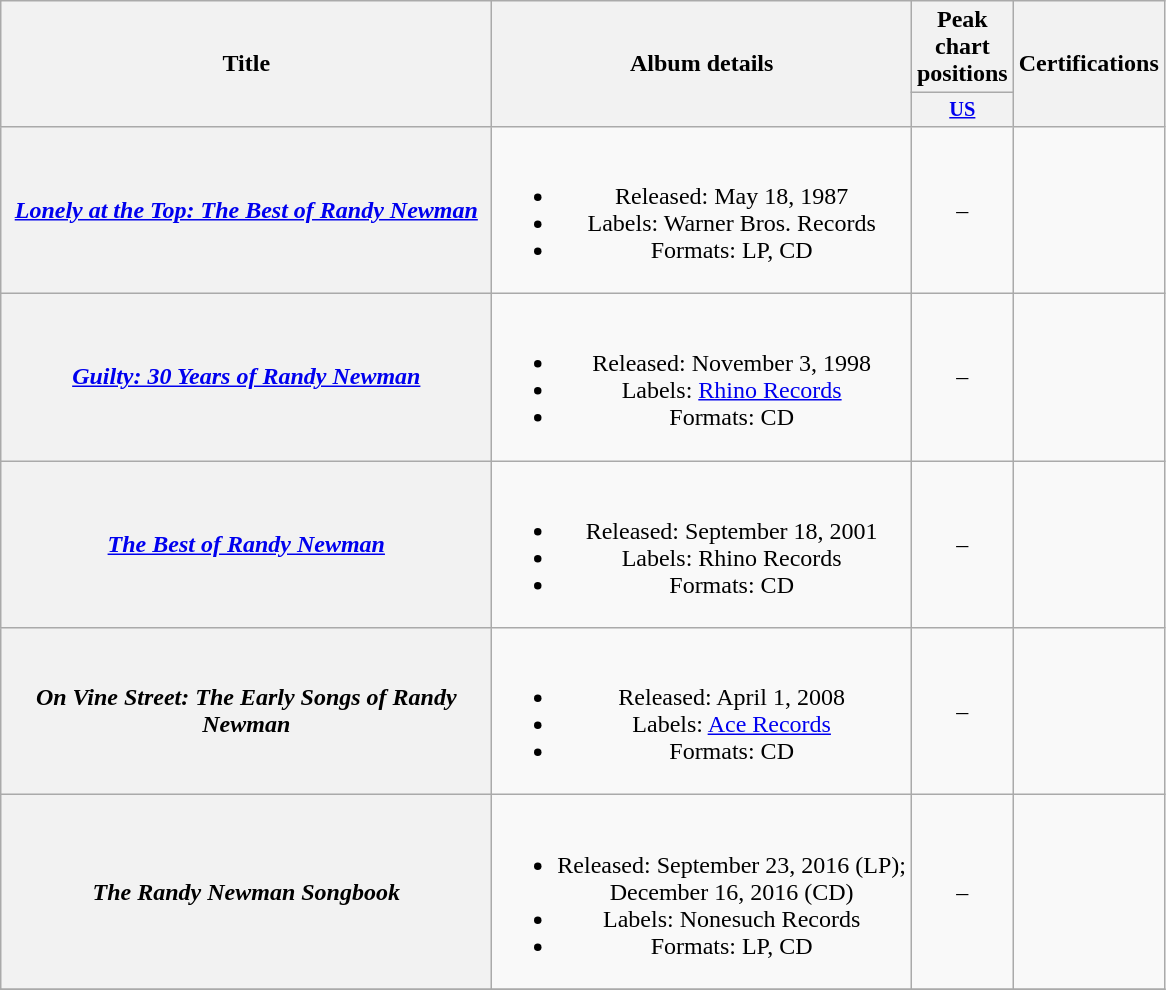<table class="wikitable plainrowheaders" style="text-align:center;">
<tr>
<th rowspan="2" style="width:20em;">Title</th>
<th rowspan="2">Album details</th>
<th colspan="1">Peak chart positions</th>
<th rowspan="2">Certifications</th>
</tr>
<tr>
<th scope="col" style="width:2.5em;font-size:85%"><a href='#'>US</a><br></th>
</tr>
<tr>
<th scope="row"><em><a href='#'>Lonely at the Top: The Best of Randy Newman</a></em></th>
<td><br><ul><li>Released: May 18, 1987</li><li>Labels: Warner Bros. Records</li><li>Formats: LP, CD</li></ul></td>
<td>–</td>
<td></td>
</tr>
<tr>
<th scope="row"><em><a href='#'>Guilty: 30 Years of Randy Newman</a></em></th>
<td><br><ul><li>Released: November 3, 1998</li><li>Labels: <a href='#'>Rhino Records</a></li><li>Formats: CD</li></ul></td>
<td>–</td>
<td></td>
</tr>
<tr>
<th scope="row"><em><a href='#'>The Best of Randy Newman</a></em></th>
<td><br><ul><li>Released: September 18, 2001</li><li>Labels: Rhino Records</li><li>Formats: CD</li></ul></td>
<td>–</td>
<td></td>
</tr>
<tr>
<th scope="row"><em>On Vine Street: The Early Songs of Randy Newman</em></th>
<td><br><ul><li>Released: April 1, 2008</li><li>Labels: <a href='#'>Ace Records</a></li><li>Formats: CD</li></ul></td>
<td>–</td>
<td></td>
</tr>
<tr>
<th scope="row"><em>The Randy Newman Songbook</em></th>
<td><br><ul><li>Released: September 23, 2016 (LP);<br>December 16, 2016 (CD)</li><li>Labels: Nonesuch Records</li><li>Formats: LP, CD</li></ul></td>
<td>–</td>
<td></td>
</tr>
<tr>
</tr>
</table>
